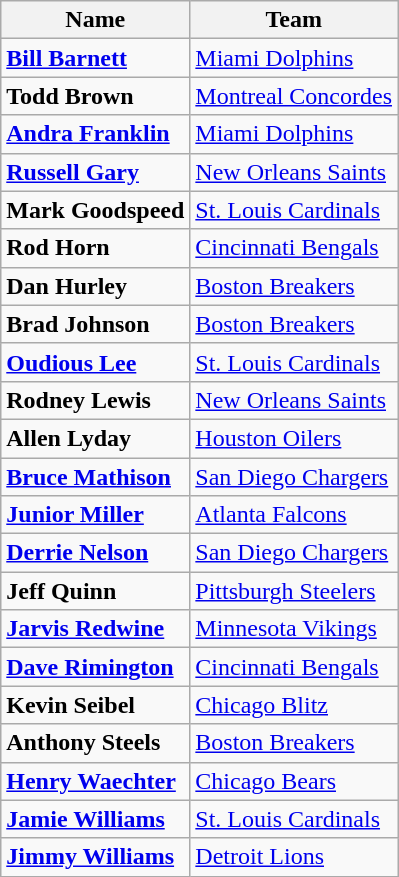<table class="wikitable">
<tr>
<th>Name</th>
<th>Team</th>
</tr>
<tr>
<td><strong><a href='#'>Bill Barnett</a></strong></td>
<td><a href='#'>Miami Dolphins</a></td>
</tr>
<tr>
<td><strong>Todd Brown</strong></td>
<td><a href='#'>Montreal Concordes</a></td>
</tr>
<tr>
<td><strong><a href='#'>Andra Franklin</a></strong></td>
<td><a href='#'>Miami Dolphins</a></td>
</tr>
<tr>
<td><strong><a href='#'>Russell Gary</a></strong></td>
<td><a href='#'>New Orleans Saints</a></td>
</tr>
<tr>
<td><strong>Mark Goodspeed</strong></td>
<td><a href='#'>St. Louis Cardinals</a></td>
</tr>
<tr>
<td><strong>Rod Horn</strong></td>
<td><a href='#'>Cincinnati Bengals</a></td>
</tr>
<tr>
<td><strong>Dan Hurley</strong></td>
<td><a href='#'>Boston Breakers</a></td>
</tr>
<tr>
<td><strong>Brad Johnson</strong></td>
<td><a href='#'>Boston Breakers</a></td>
</tr>
<tr>
<td><strong><a href='#'>Oudious Lee</a></strong></td>
<td><a href='#'>St. Louis Cardinals</a></td>
</tr>
<tr>
<td><strong>Rodney Lewis</strong></td>
<td><a href='#'>New Orleans Saints</a></td>
</tr>
<tr>
<td><strong>Allen Lyday</strong></td>
<td><a href='#'>Houston Oilers</a></td>
</tr>
<tr>
<td><strong><a href='#'>Bruce Mathison</a></strong></td>
<td><a href='#'>San Diego Chargers</a></td>
</tr>
<tr>
<td><strong><a href='#'>Junior Miller</a></strong></td>
<td><a href='#'>Atlanta Falcons</a></td>
</tr>
<tr>
<td><strong><a href='#'>Derrie Nelson</a></strong></td>
<td><a href='#'>San Diego Chargers</a></td>
</tr>
<tr>
<td><strong>Jeff Quinn</strong></td>
<td><a href='#'>Pittsburgh Steelers</a></td>
</tr>
<tr>
<td><strong><a href='#'>Jarvis Redwine</a></strong></td>
<td><a href='#'>Minnesota Vikings</a></td>
</tr>
<tr>
<td><strong><a href='#'>Dave Rimington</a></strong></td>
<td><a href='#'>Cincinnati Bengals</a></td>
</tr>
<tr>
<td><strong>Kevin Seibel</strong></td>
<td><a href='#'>Chicago Blitz</a></td>
</tr>
<tr>
<td><strong>Anthony Steels</strong></td>
<td><a href='#'>Boston Breakers</a></td>
</tr>
<tr>
<td><strong><a href='#'>Henry Waechter</a></strong></td>
<td><a href='#'>Chicago Bears</a></td>
</tr>
<tr>
<td><strong><a href='#'>Jamie Williams</a></strong></td>
<td><a href='#'>St. Louis Cardinals</a></td>
</tr>
<tr>
<td><strong><a href='#'>Jimmy Williams</a></strong></td>
<td><a href='#'>Detroit Lions</a></td>
</tr>
</table>
